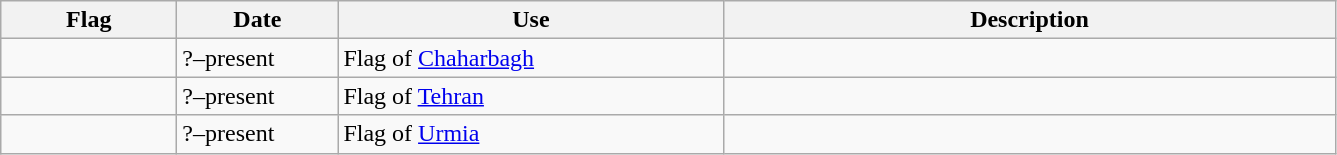<table class="wikitable" style="background:#f9f9f9">
<tr>
<th width="110">Flag</th>
<th width="100">Date</th>
<th width="250">Use</th>
<th width="400">Description</th>
</tr>
<tr>
<td></td>
<td>?–present</td>
<td>Flag of <a href='#'>Chaharbagh</a></td>
<td></td>
</tr>
<tr>
<td></td>
<td>?–present</td>
<td>Flag of <a href='#'>Tehran</a></td>
<td></td>
</tr>
<tr>
<td></td>
<td>?–present</td>
<td>Flag of <a href='#'>Urmia</a></td>
<td></td>
</tr>
</table>
